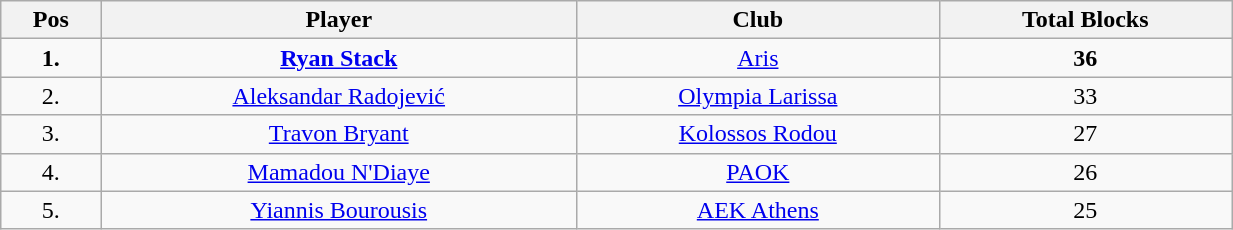<table class="wikitable" style="text-align: center;" width="65%">
<tr>
<th>Pos</th>
<th>Player</th>
<th>Club</th>
<th>Total Blocks</th>
</tr>
<tr>
<td align="center"><strong>1.</strong></td>
<td> <strong><a href='#'>Ryan Stack</a></strong></td>
<td><a href='#'>Aris</a></td>
<td align="center"><strong>36</strong></td>
</tr>
<tr>
<td align="center">2.</td>
<td> <a href='#'>Aleksandar Radojević</a></td>
<td><a href='#'>Olympia Larissa</a></td>
<td align="center">33</td>
</tr>
<tr>
<td align="center">3.</td>
<td> <a href='#'>Travon Bryant</a></td>
<td><a href='#'>Kolossos Rodou</a></td>
<td align="center">27</td>
</tr>
<tr>
<td align="center">4.</td>
<td> <a href='#'>Mamadou N'Diaye</a></td>
<td><a href='#'>PAOK</a></td>
<td align="center">26</td>
</tr>
<tr>
<td align="center">5.</td>
<td> <a href='#'>Yiannis Bourousis</a></td>
<td><a href='#'>AEK Athens</a></td>
<td align="center">25</td>
</tr>
</table>
